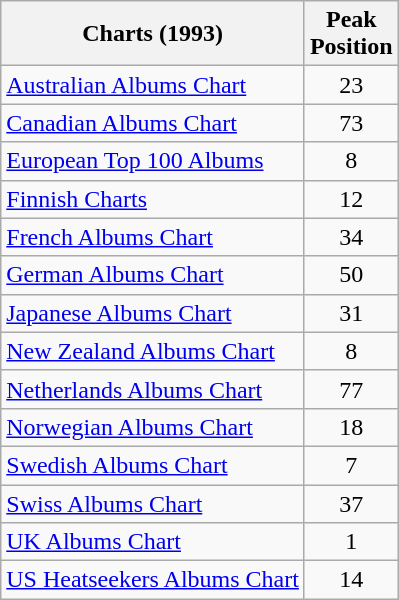<table class="wikitable">
<tr>
<th>Charts (1993)</th>
<th>Peak<br>Position</th>
</tr>
<tr>
<td><a href='#'>Australian Albums Chart</a></td>
<td style="text-align:center;">23</td>
</tr>
<tr>
<td><a href='#'>Canadian Albums Chart</a></td>
<td style="text-align:center;">73</td>
</tr>
<tr>
<td><a href='#'>European Top 100 Albums</a></td>
<td style="text-align:center;">8</td>
</tr>
<tr>
<td><a href='#'>Finnish Charts</a></td>
<td style="text-align:center;">12</td>
</tr>
<tr>
<td><a href='#'>French Albums Chart</a></td>
<td style="text-align:center;">34</td>
</tr>
<tr>
<td><a href='#'>German Albums Chart</a></td>
<td style="text-align:center;">50</td>
</tr>
<tr>
<td><a href='#'>Japanese Albums Chart</a></td>
<td style="text-align:center;">31</td>
</tr>
<tr>
<td><a href='#'>New Zealand Albums Chart</a></td>
<td style="text-align:center;">8</td>
</tr>
<tr>
<td><a href='#'>Netherlands Albums Chart</a></td>
<td style="text-align:center;">77</td>
</tr>
<tr>
<td><a href='#'>Norwegian Albums Chart</a></td>
<td style="text-align:center;">18</td>
</tr>
<tr>
<td><a href='#'>Swedish Albums Chart</a></td>
<td style="text-align:center;">7</td>
</tr>
<tr>
<td><a href='#'>Swiss Albums Chart</a></td>
<td style="text-align:center;">37</td>
</tr>
<tr>
<td><a href='#'>UK Albums Chart</a></td>
<td style="text-align:center;">1</td>
</tr>
<tr>
<td><a href='#'>US Heatseekers Albums Chart</a></td>
<td style="text-align:center;">14</td>
</tr>
</table>
